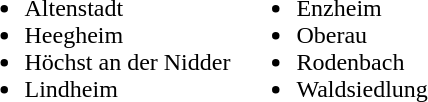<table>
<tr>
<td valign="top"><br><ul><li>Altenstadt</li><li>Heegheim</li><li>Höchst an der Nidder</li><li>Lindheim</li></ul></td>
<td valign="top"><br><ul><li>Enzheim</li><li>Oberau</li><li>Rodenbach</li><li>Waldsiedlung</li></ul></td>
</tr>
</table>
